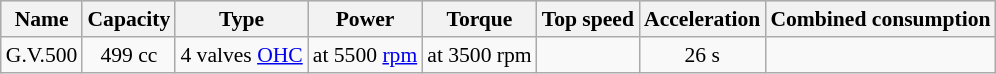<table class="wikitable" style="text-align:center; font-size:90%;">
<tr style="text-align:center; background:#dcdcdc; vertical-align:middle;">
<th>Name</th>
<th>Capacity</th>
<th>Type</th>
<th>Power</th>
<th>Torque</th>
<th>Top speed</th>
<th>Acceleration </th>
<th>Combined consumption</th>
</tr>
<tr>
<td>G.V.500</td>
<td>499 cc</td>
<td>4 valves <a href='#'>OHC</a></td>
<td> at 5500 <a href='#'>rpm</a></td>
<td> at 3500 rpm</td>
<td></td>
<td>26 s</td>
<td></td>
</tr>
</table>
